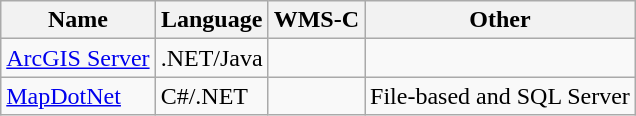<table class=wikitable>
<tr>
<th>Name</th>
<th>Language</th>
<th>WMS-C</th>
<th>Other</th>
</tr>
<tr>
<td><a href='#'>ArcGIS Server</a></td>
<td>.NET/Java</td>
<td></td>
<td></td>
</tr>
<tr>
<td><a href='#'>MapDotNet</a></td>
<td>C#/.NET</td>
<td></td>
<td>File-based and SQL Server</td>
</tr>
</table>
